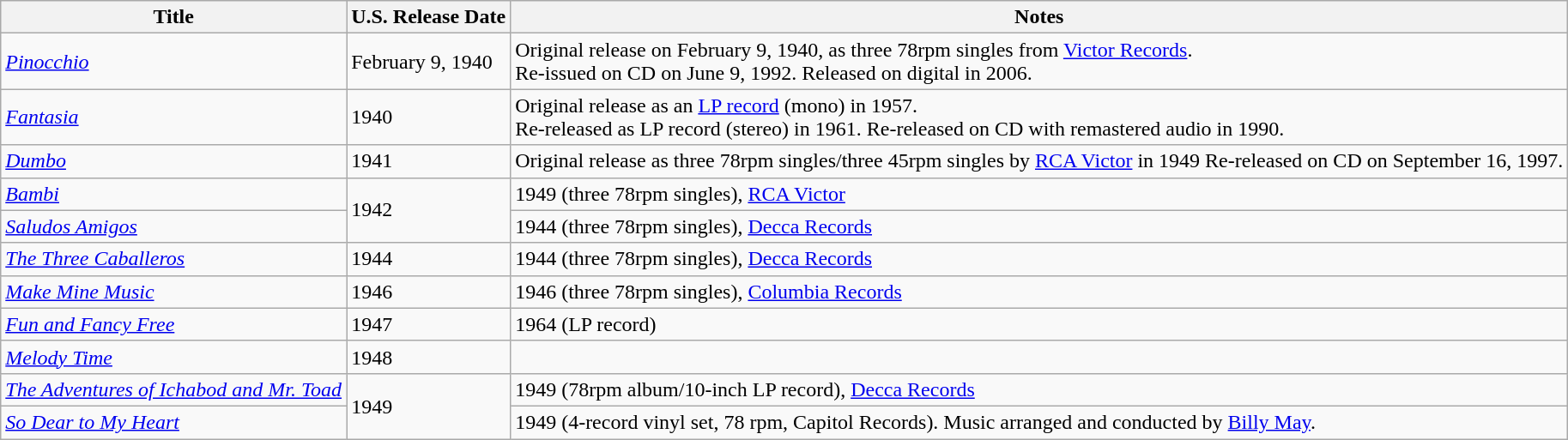<table class="wikitable">
<tr>
<th>Title</th>
<th>U.S. Release Date</th>
<th>Notes</th>
</tr>
<tr>
<td><em><a href='#'>Pinocchio</a></em></td>
<td>February 9, 1940</td>
<td>Original release on February 9, 1940, as three 78rpm singles from <a href='#'>Victor Records</a>.<br>Re-issued on CD on June 9, 1992.
Released on digital in 2006.</td>
</tr>
<tr>
<td><em><a href='#'>Fantasia</a></em></td>
<td>1940</td>
<td>Original release as an <a href='#'>LP record</a> (mono) in 1957.<br>Re-released as LP record (stereo) in 1961.
Re-released on CD with remastered audio in 1990.</td>
</tr>
<tr>
<td><em><a href='#'>Dumbo</a></em></td>
<td>1941</td>
<td>Original release as three 78rpm singles/three 45rpm singles by <a href='#'>RCA Victor</a> in 1949 Re-released on CD on September 16, 1997.</td>
</tr>
<tr>
<td><em><a href='#'>Bambi</a></em></td>
<td rowspan="2">1942</td>
<td>1949 (three 78rpm singles), <a href='#'>RCA Victor</a></td>
</tr>
<tr>
<td><em><a href='#'>Saludos Amigos</a></em></td>
<td>1944 (three 78rpm singles), <a href='#'>Decca Records</a></td>
</tr>
<tr>
<td><em><a href='#'>The Three Caballeros</a></em></td>
<td>1944</td>
<td>1944 (three 78rpm singles), <a href='#'>Decca Records</a></td>
</tr>
<tr>
<td><em><a href='#'>Make Mine Music</a></em></td>
<td>1946</td>
<td>1946 (three 78rpm singles), <a href='#'>Columbia Records</a></td>
</tr>
<tr>
<td><em><a href='#'>Fun and Fancy Free</a></em></td>
<td>1947</td>
<td>1964 (LP record)</td>
</tr>
<tr>
<td><em><a href='#'>Melody Time</a></em></td>
<td>1948</td>
<td></td>
</tr>
<tr>
<td><em><a href='#'>The Adventures of Ichabod and Mr. Toad</a></em></td>
<td rowspan="2">1949</td>
<td>1949 (78rpm album/10-inch LP record), <a href='#'>Decca Records</a></td>
</tr>
<tr>
<td><em><a href='#'>So Dear to My Heart</a></em></td>
<td>1949 (4-record vinyl set, 78 rpm, Capitol Records).  Music arranged and conducted by <a href='#'>Billy May</a>.</td>
</tr>
</table>
